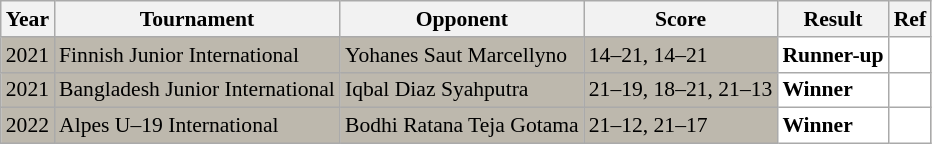<table class="sortable wikitable" style="font-size: 90%;">
<tr>
<th>Year</th>
<th>Tournament</th>
<th>Opponent</th>
<th>Score</th>
<th>Result</th>
<th>Ref</th>
</tr>
<tr style="background:#BDB8AD">
<td align="center">2021</td>
<td align="left">Finnish Junior International</td>
<td align="left"> Yohanes Saut Marcellyno</td>
<td align="left">14–21, 14–21</td>
<td style="text-align:left; background:white"> <strong>Runner-up</strong></td>
<td style="text-align:center; background:white"></td>
</tr>
<tr style="background:#BDB8AD">
<td align="center">2021</td>
<td align="left">Bangladesh Junior International</td>
<td align="left"> Iqbal Diaz Syahputra</td>
<td align="left">21–19, 18–21, 21–13</td>
<td style="text-align:left; background:white"> <strong>Winner</strong></td>
<td style="text-align:center; background:white"></td>
</tr>
<tr style="background:#BDB8AD">
<td align="center">2022</td>
<td align="left">Alpes U–19 International</td>
<td align="left"> Bodhi Ratana Teja Gotama</td>
<td align="left">21–12, 21–17</td>
<td style="text-align:left; background:white"> <strong>Winner</strong></td>
<td style="text-align:center; background:white"></td>
</tr>
</table>
